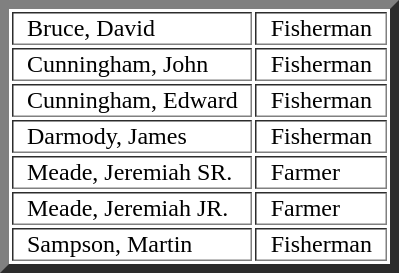<table border="6">
<tr>
<td>  Bruce, David  </td>
<td>  Fisherman  </td>
</tr>
<tr>
<td>  Cunningham, John  </td>
<td>  Fisherman  </td>
</tr>
<tr>
<td>  Cunningham, Edward  </td>
<td>  Fisherman  </td>
</tr>
<tr>
<td>  Darmody, James  </td>
<td>  Fisherman  </td>
</tr>
<tr>
<td>  Meade, Jeremiah SR.  </td>
<td>  Farmer  </td>
</tr>
<tr>
<td>  Meade, Jeremiah JR.  </td>
<td>  Farmer  </td>
</tr>
<tr>
<td>  Sampson, Martin  </td>
<td>  Fisherman  </td>
</tr>
</table>
